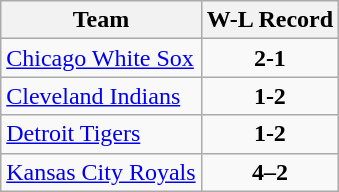<table class="wikitable" style="text-align:left;">
<tr>
<th>Team</th>
<th>W-L Record</th>
</tr>
<tr>
<td><a href='#'>Chicago White Sox</a></td>
<td style="text-align:center;"><strong>2-1</strong></td>
</tr>
<tr>
<td><a href='#'>Cleveland Indians</a></td>
<td style="text-align:center;"><strong>1-2</strong></td>
</tr>
<tr>
<td><a href='#'>Detroit Tigers</a></td>
<td style="text-align:center;"><strong>1-2</strong></td>
</tr>
<tr>
<td><a href='#'>Kansas City Royals</a></td>
<td style="text-align:center;"><strong>4–2</strong></td>
</tr>
</table>
